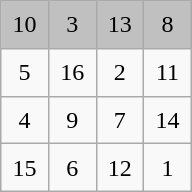<table class="wikitable" style="margin-left:auto;margin-right:auto;text-align:center;width:8em;height:8em;table-layout:fixed;">
<tr>
<td style="background-color: silver;">10</td>
<td style="background-color: silver;">3</td>
<td style="background-color: silver;">13</td>
<td style="background-color: silver;">8</td>
</tr>
<tr>
<td>5</td>
<td>16</td>
<td>2</td>
<td>11</td>
</tr>
<tr>
<td>4</td>
<td>9</td>
<td>7</td>
<td>14</td>
</tr>
<tr>
<td>15</td>
<td>6</td>
<td>12</td>
<td>1</td>
</tr>
</table>
